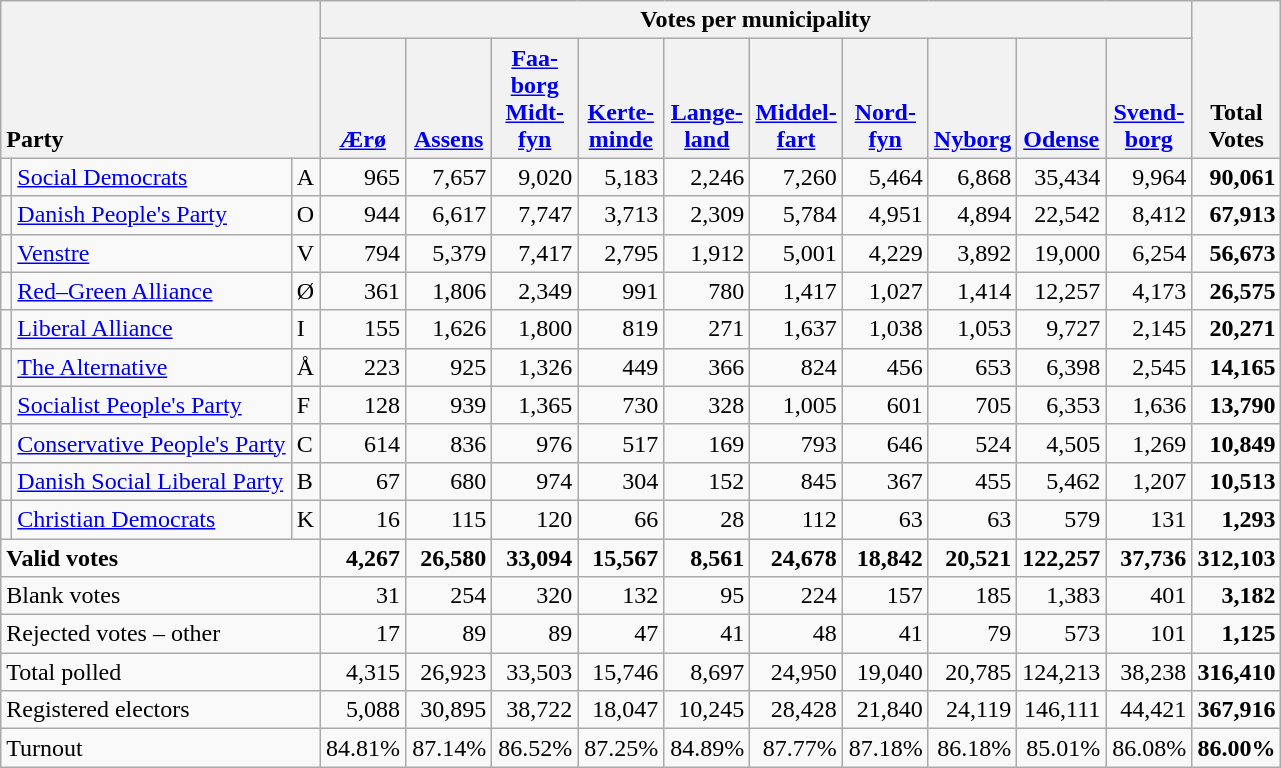<table class="wikitable" border="1" style="text-align:right;">
<tr>
<th style="text-align:left;" valign=bottom rowspan=2 colspan=3>Party</th>
<th colspan=10>Votes per municipality</th>
<th align=center valign=bottom rowspan=2 width="50">Total Votes</th>
</tr>
<tr>
<th align=center valign=bottom width="50"><a href='#'>Ærø</a></th>
<th align=center valign=bottom width="50"><a href='#'>Assens</a></th>
<th align=center valign=bottom width="50"><a href='#'>Faa- borg Midt- fyn</a></th>
<th align=center valign=bottom width="50"><a href='#'>Kerte- minde</a></th>
<th align=center valign=bottom width="50"><a href='#'>Lange- land</a></th>
<th align=center valign=bottom width="50"><a href='#'>Middel- fart</a></th>
<th align=center valign=bottom width="50"><a href='#'>Nord- fyn</a></th>
<th align=center valign=bottom width="50"><a href='#'>Nyborg</a></th>
<th align=center valign=bottom width="50"><a href='#'>Odense</a></th>
<th align=center valign=bottom width="50"><a href='#'>Svend- borg</a></th>
</tr>
<tr>
<td></td>
<td align=left><a href='#'>Social Democrats</a></td>
<td align=left>A</td>
<td>965</td>
<td>7,657</td>
<td>9,020</td>
<td>5,183</td>
<td>2,246</td>
<td>7,260</td>
<td>5,464</td>
<td>6,868</td>
<td>35,434</td>
<td>9,964</td>
<td><strong>90,061</strong></td>
</tr>
<tr>
<td></td>
<td align=left><a href='#'>Danish People's Party</a></td>
<td align=left>O</td>
<td>944</td>
<td>6,617</td>
<td>7,747</td>
<td>3,713</td>
<td>2,309</td>
<td>5,784</td>
<td>4,951</td>
<td>4,894</td>
<td>22,542</td>
<td>8,412</td>
<td><strong>67,913</strong></td>
</tr>
<tr>
<td></td>
<td align=left><a href='#'>Venstre</a></td>
<td align=left>V</td>
<td>794</td>
<td>5,379</td>
<td>7,417</td>
<td>2,795</td>
<td>1,912</td>
<td>5,001</td>
<td>4,229</td>
<td>3,892</td>
<td>19,000</td>
<td>6,254</td>
<td><strong>56,673</strong></td>
</tr>
<tr>
<td></td>
<td align=left><a href='#'>Red–Green Alliance</a></td>
<td align=left>Ø</td>
<td>361</td>
<td>1,806</td>
<td>2,349</td>
<td>991</td>
<td>780</td>
<td>1,417</td>
<td>1,027</td>
<td>1,414</td>
<td>12,257</td>
<td>4,173</td>
<td><strong>26,575</strong></td>
</tr>
<tr>
<td></td>
<td align=left><a href='#'>Liberal Alliance</a></td>
<td align=left>I</td>
<td>155</td>
<td>1,626</td>
<td>1,800</td>
<td>819</td>
<td>271</td>
<td>1,637</td>
<td>1,038</td>
<td>1,053</td>
<td>9,727</td>
<td>2,145</td>
<td><strong>20,271</strong></td>
</tr>
<tr>
<td></td>
<td align=left><a href='#'>The Alternative</a></td>
<td align=left>Å</td>
<td>223</td>
<td>925</td>
<td>1,326</td>
<td>449</td>
<td>366</td>
<td>824</td>
<td>456</td>
<td>653</td>
<td>6,398</td>
<td>2,545</td>
<td><strong>14,165</strong></td>
</tr>
<tr>
<td></td>
<td align=left><a href='#'>Socialist People's Party</a></td>
<td align=left>F</td>
<td>128</td>
<td>939</td>
<td>1,365</td>
<td>730</td>
<td>328</td>
<td>1,005</td>
<td>601</td>
<td>705</td>
<td>6,353</td>
<td>1,636</td>
<td><strong>13,790</strong></td>
</tr>
<tr>
<td></td>
<td align=left style="white-space: nowrap;"><a href='#'>Conservative People's Party</a></td>
<td align=left>C</td>
<td>614</td>
<td>836</td>
<td>976</td>
<td>517</td>
<td>169</td>
<td>793</td>
<td>646</td>
<td>524</td>
<td>4,505</td>
<td>1,269</td>
<td><strong>10,849</strong></td>
</tr>
<tr>
<td></td>
<td align=left><a href='#'>Danish Social Liberal Party</a></td>
<td align=left>B</td>
<td>67</td>
<td>680</td>
<td>974</td>
<td>304</td>
<td>152</td>
<td>845</td>
<td>367</td>
<td>455</td>
<td>5,462</td>
<td>1,207</td>
<td><strong>10,513</strong></td>
</tr>
<tr>
<td></td>
<td align=left><a href='#'>Christian Democrats</a></td>
<td align=left>K</td>
<td>16</td>
<td>115</td>
<td>120</td>
<td>66</td>
<td>28</td>
<td>112</td>
<td>63</td>
<td>63</td>
<td>579</td>
<td>131</td>
<td><strong>1,293</strong></td>
</tr>
<tr style="font-weight:bold">
<td align=left colspan=3>Valid votes</td>
<td>4,267</td>
<td>26,580</td>
<td>33,094</td>
<td>15,567</td>
<td>8,561</td>
<td>24,678</td>
<td>18,842</td>
<td>20,521</td>
<td>122,257</td>
<td>37,736</td>
<td>312,103</td>
</tr>
<tr>
<td align=left colspan=3>Blank votes</td>
<td>31</td>
<td>254</td>
<td>320</td>
<td>132</td>
<td>95</td>
<td>224</td>
<td>157</td>
<td>185</td>
<td>1,383</td>
<td>401</td>
<td><strong>3,182</strong></td>
</tr>
<tr>
<td align=left colspan=3>Rejected votes – other</td>
<td>17</td>
<td>89</td>
<td>89</td>
<td>47</td>
<td>41</td>
<td>48</td>
<td>41</td>
<td>79</td>
<td>573</td>
<td>101</td>
<td><strong>1,125</strong></td>
</tr>
<tr>
<td align=left colspan=3>Total polled</td>
<td>4,315</td>
<td>26,923</td>
<td>33,503</td>
<td>15,746</td>
<td>8,697</td>
<td>24,950</td>
<td>19,040</td>
<td>20,785</td>
<td>124,213</td>
<td>38,238</td>
<td><strong>316,410</strong></td>
</tr>
<tr>
<td align=left colspan=3>Registered electors</td>
<td>5,088</td>
<td>30,895</td>
<td>38,722</td>
<td>18,047</td>
<td>10,245</td>
<td>28,428</td>
<td>21,840</td>
<td>24,119</td>
<td>146,111</td>
<td>44,421</td>
<td><strong>367,916</strong></td>
</tr>
<tr>
<td align=left colspan=3>Turnout</td>
<td>84.81%</td>
<td>87.14%</td>
<td>86.52%</td>
<td>87.25%</td>
<td>84.89%</td>
<td>87.77%</td>
<td>87.18%</td>
<td>86.18%</td>
<td>85.01%</td>
<td>86.08%</td>
<td><strong>86.00%</strong></td>
</tr>
</table>
